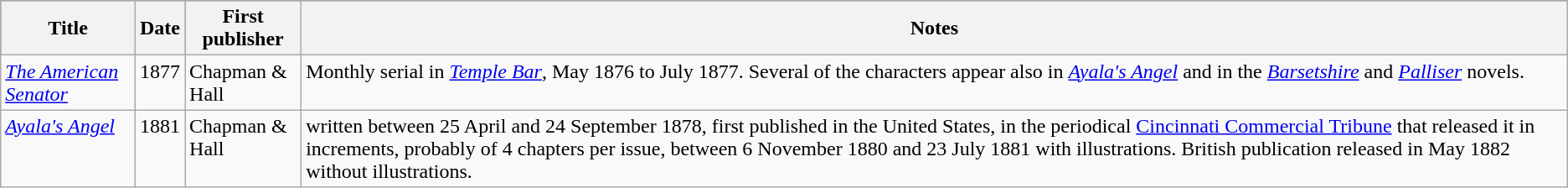<table class="sortable wikitable" align="center" cellpadding="7" style="clear:both;">
<tr align="center" bgcolor="#696969">
<th><div>Title</div></th>
<th><div>Date</div></th>
<th><div>First publisher</div></th>
<th><div>Notes</div></th>
</tr>
<tr valign="top">
<td><em><a href='#'>The American Senator</a></em></td>
<td>1877</td>
<td>Chapman & Hall</td>
<td>Monthly serial in <em><a href='#'>Temple Bar</a></em>, May 1876 to July 1877. Several of the characters appear also in <em><a href='#'>Ayala's Angel</a></em> and in the <em><a href='#'>Barsetshire</a></em> and <em><a href='#'>Palliser</a></em> novels.</td>
</tr>
<tr valign="top">
<td><em><a href='#'>Ayala's Angel</a></em></td>
<td>1881</td>
<td>Chapman & Hall</td>
<td>written between 25 April and 24 September 1878, first published in the United States, in the periodical <a href='#'>Cincinnati Commercial Tribune</a> that released it in increments, probably of 4 chapters per issue, between 6 November 1880 and 23 July 1881 with illustrations. British publication released in May 1882 without illustrations.</td>
</tr>
</table>
